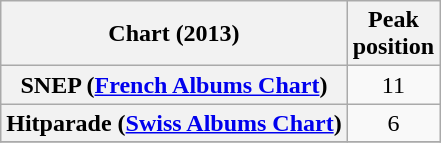<table class="wikitable sortable plainrowheaders" style="text-align:center;">
<tr>
<th scope="col">Chart (2013)</th>
<th scope="col">Peak<br>position</th>
</tr>
<tr>
<th scope="row">SNEP (<a href='#'>French Albums Chart</a>)</th>
<td>11</td>
</tr>
<tr>
<th scope="row">Hitparade (<a href='#'>Swiss Albums Chart</a>)</th>
<td>6</td>
</tr>
<tr>
</tr>
</table>
